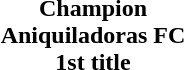<table width="100%" cellspacing="0">
<tr>
<td align="center"></td>
</tr>
<tr>
<td align="center"><strong>Champion<br>Aniquiladoras FC<br>1st title</strong></td>
</tr>
</table>
